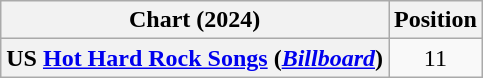<table class="wikitable sortable plainrowheaders" style="text-align:center">
<tr>
<th scope="col">Chart (2024)</th>
<th scope="col">Position</th>
</tr>
<tr>
<th scope="row">US <a href='#'>Hot Hard Rock Songs</a> (<em><a href='#'>Billboard</a></em>)</th>
<td>11</td>
</tr>
</table>
